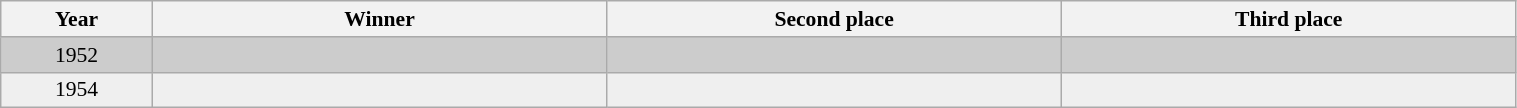<table class="wikitable" style="font-size:90%; width: 80%; text-align: center;">
<tr>
<th width=6%>Year</th>
<th width=18%>Winner</th>
<th width=18%>Second place</th>
<th width=18%>Third place</th>
</tr>
<tr style="background:#ccc;">
<td>1952</td>
<td></td>
<td></td>
<td></td>
</tr>
<tr style="background: #efefef;">
<td>1954</td>
<td></td>
<td></td>
<td></td>
</tr>
</table>
